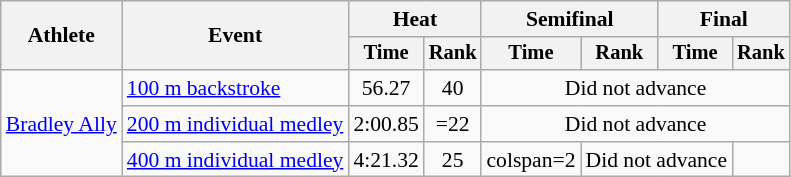<table class=wikitable style="font-size:90%">
<tr>
<th rowspan="2">Athlete</th>
<th rowspan="2">Event</th>
<th colspan="2">Heat</th>
<th colspan="2">Semifinal</th>
<th colspan="2">Final</th>
</tr>
<tr style="font-size:95%">
<th>Time</th>
<th>Rank</th>
<th>Time</th>
<th>Rank</th>
<th>Time</th>
<th>Rank</th>
</tr>
<tr align=center>
<td align=left rowspan=3><a href='#'>Bradley Ally</a></td>
<td align=left><a href='#'>100 m backstroke</a></td>
<td>56.27</td>
<td>40</td>
<td colspan=4>Did not advance</td>
</tr>
<tr align=center>
<td align=left><a href='#'>200 m individual medley</a></td>
<td>2:00.85</td>
<td>=22</td>
<td colspan=4>Did not advance</td>
</tr>
<tr align=center>
<td align=left><a href='#'>400 m individual medley</a></td>
<td>4:21.32</td>
<td>25</td>
<td>colspan=2 </td>
<td colspan=2>Did not advance</td>
</tr>
</table>
